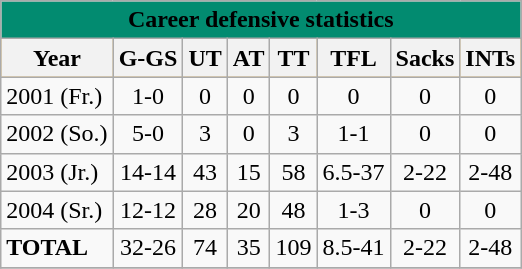<table class="wikitable">
<tr bgcolor="##2e8b57">
<td colspan="8" align="center"><strong>Career defensive statistics</strong></td>
</tr>
<tr bgcolor="#ffa500">
<th>Year</th>
<th>G-GS</th>
<th>UT</th>
<th>AT</th>
<th>TT</th>
<th>TFL</th>
<th>Sacks</th>
<th>INTs</th>
</tr>
<tr align="center">
<td align="left">2001 (Fr.)</td>
<td>1-0</td>
<td>0</td>
<td>0</td>
<td>0</td>
<td>0</td>
<td>0</td>
<td>0</td>
</tr>
<tr align="center">
<td align="left">2002 (So.)</td>
<td>5-0</td>
<td>3</td>
<td>0</td>
<td>3</td>
<td>1-1</td>
<td>0</td>
<td>0</td>
</tr>
<tr align="center">
<td align="left">2003 (Jr.)</td>
<td>14-14</td>
<td>43</td>
<td>15</td>
<td>58</td>
<td>6.5-37</td>
<td>2-22</td>
<td>2-48</td>
</tr>
<tr align="center">
<td align="left">2004 (Sr.)</td>
<td>12-12</td>
<td>28</td>
<td>20</td>
<td>48</td>
<td>1-3</td>
<td>0</td>
<td>0</td>
</tr>
<tr align="center">
<td align="left"><strong>TOTAL</strong></td>
<td>32-26</td>
<td>74</td>
<td>35</td>
<td>109</td>
<td>8.5-41</td>
<td>2-22</td>
<td>2-48</td>
</tr>
<tr align="center">
</tr>
</table>
